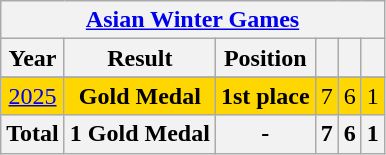<table class="wikitable" style="text-align: center;">
<tr>
<th colspan=10><a href='#'>Asian Winter Games</a></th>
</tr>
<tr>
<th>Year</th>
<th>Result</th>
<th>Position</th>
<th></th>
<th></th>
<th></th>
</tr>
<tr>
</tr>
<tr style="background:gold;">
<td> <a href='#'>2025</a></td>
<td><strong>Gold Medal</strong></td>
<td><strong>1st place</strong></td>
<td>7</td>
<td>6</td>
<td>1</td>
</tr>
<tr>
<th>Total</th>
<th>1 Gold Medal</th>
<th>-</th>
<th>7</th>
<th>6</th>
<th>1</th>
</tr>
</table>
